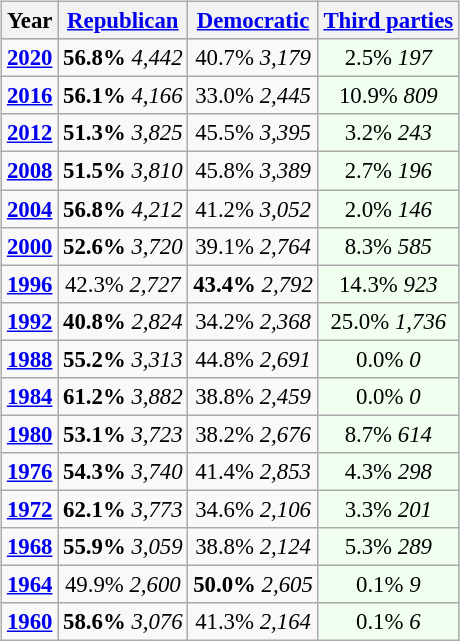<table class="wikitable" style="float:right; font-size:95%;">
<tr bgcolor=lightgrey>
<th>Year</th>
<th><a href='#'>Republican</a></th>
<th><a href='#'>Democratic</a></th>
<th><a href='#'>Third parties</a></th>
</tr>
<tr>
<td style="text-align:center;" ><strong><a href='#'>2020</a></strong></td>
<td style="text-align:center;" ><strong>56.8%</strong> <em>4,442</em></td>
<td style="text-align:center;" >40.7% <em>3,179</em></td>
<td style="text-align:center; background:honeyDew;">2.5% <em>197</em></td>
</tr>
<tr>
<td style="text-align:center;" ><strong><a href='#'>2016</a></strong></td>
<td style="text-align:center;" ><strong>56.1%</strong> <em>4,166</em></td>
<td style="text-align:center;" >33.0% <em>2,445</em></td>
<td style="text-align:center; background:honeyDew;">10.9% <em>809</em></td>
</tr>
<tr>
<td style="text-align:center;" ><strong><a href='#'>2012</a></strong></td>
<td style="text-align:center;" ><strong>51.3%</strong> <em>3,825</em></td>
<td style="text-align:center;" >45.5% <em>3,395</em></td>
<td style="text-align:center; background:honeyDew;">3.2% <em>243</em></td>
</tr>
<tr>
<td style="text-align:center;" ><strong><a href='#'>2008</a></strong></td>
<td style="text-align:center;" ><strong>51.5%</strong> <em>3,810</em></td>
<td style="text-align:center;" >45.8% <em>3,389</em></td>
<td style="text-align:center; background:honeyDew;">2.7% <em>196</em></td>
</tr>
<tr>
<td style="text-align:center;" ><strong><a href='#'>2004</a></strong></td>
<td style="text-align:center;" ><strong>56.8%</strong> <em>4,212</em></td>
<td style="text-align:center;" >41.2% <em>3,052</em></td>
<td style="text-align:center; background:honeyDew;">2.0% <em>146</em></td>
</tr>
<tr>
<td style="text-align:center;" ><strong><a href='#'>2000</a></strong></td>
<td style="text-align:center;" ><strong>52.6%</strong> <em>3,720</em></td>
<td style="text-align:center;" >39.1% <em>2,764</em></td>
<td style="text-align:center; background:honeyDew;">8.3% <em>585</em></td>
</tr>
<tr>
<td style="text-align:center;" ><strong><a href='#'>1996</a></strong></td>
<td style="text-align:center;" >42.3% <em>2,727</em></td>
<td style="text-align:center;" ><strong>43.4%</strong> <em>2,792</em></td>
<td style="text-align:center; background:honeyDew;">14.3% <em>923</em></td>
</tr>
<tr>
<td style="text-align:center;" ><strong><a href='#'>1992</a></strong></td>
<td style="text-align:center;" ><strong>40.8%</strong> <em>2,824</em></td>
<td style="text-align:center;" >34.2% <em>2,368</em></td>
<td style="text-align:center; background:honeyDew;">25.0% <em>1,736</em></td>
</tr>
<tr>
<td style="text-align:center;" ><strong><a href='#'>1988</a></strong></td>
<td style="text-align:center;" ><strong>55.2%</strong> <em>3,313</em></td>
<td style="text-align:center;" >44.8% <em>2,691</em></td>
<td style="text-align:center; background:honeyDew;">0.0% <em>0</em></td>
</tr>
<tr>
<td style="text-align:center;" ><strong><a href='#'>1984</a></strong></td>
<td style="text-align:center;" ><strong>61.2%</strong> <em>3,882</em></td>
<td style="text-align:center;" >38.8% <em>2,459</em></td>
<td style="text-align:center; background:honeyDew;">0.0% <em>0</em></td>
</tr>
<tr>
<td style="text-align:center;" ><strong><a href='#'>1980</a></strong></td>
<td style="text-align:center;" ><strong>53.1%</strong> <em>3,723</em></td>
<td style="text-align:center;" >38.2% <em>2,676</em></td>
<td style="text-align:center; background:honeyDew;">8.7% <em>614</em></td>
</tr>
<tr>
<td style="text-align:center;" ><strong><a href='#'>1976</a></strong></td>
<td style="text-align:center;" ><strong>54.3%</strong> <em>3,740</em></td>
<td style="text-align:center;" >41.4% <em>2,853</em></td>
<td style="text-align:center; background:honeyDew;">4.3% <em>298</em></td>
</tr>
<tr>
<td style="text-align:center;" ><strong><a href='#'>1972</a></strong></td>
<td style="text-align:center;" ><strong>62.1%</strong> <em>3,773</em></td>
<td style="text-align:center;" >34.6% <em>2,106</em></td>
<td style="text-align:center; background:honeyDew;">3.3% <em>201</em></td>
</tr>
<tr>
<td style="text-align:center;" ><strong><a href='#'>1968</a></strong></td>
<td style="text-align:center;" ><strong>55.9%</strong> <em>3,059</em></td>
<td style="text-align:center;" >38.8% <em>2,124</em></td>
<td style="text-align:center; background:honeyDew;">5.3% <em>289</em></td>
</tr>
<tr>
<td style="text-align:center;" ><strong><a href='#'>1964</a></strong></td>
<td style="text-align:center;" >49.9% <em>2,600</em></td>
<td style="text-align:center;" ><strong>50.0%</strong> <em>2,605</em></td>
<td style="text-align:center; background:honeyDew;">0.1% <em>9</em></td>
</tr>
<tr>
<td style="text-align:center;" ><strong><a href='#'>1960</a></strong></td>
<td style="text-align:center;" ><strong>58.6%</strong> <em>3,076</em></td>
<td style="text-align:center;" >41.3% <em>2,164</em></td>
<td style="text-align:center; background:honeyDew;">0.1% <em>6</em></td>
</tr>
</table>
